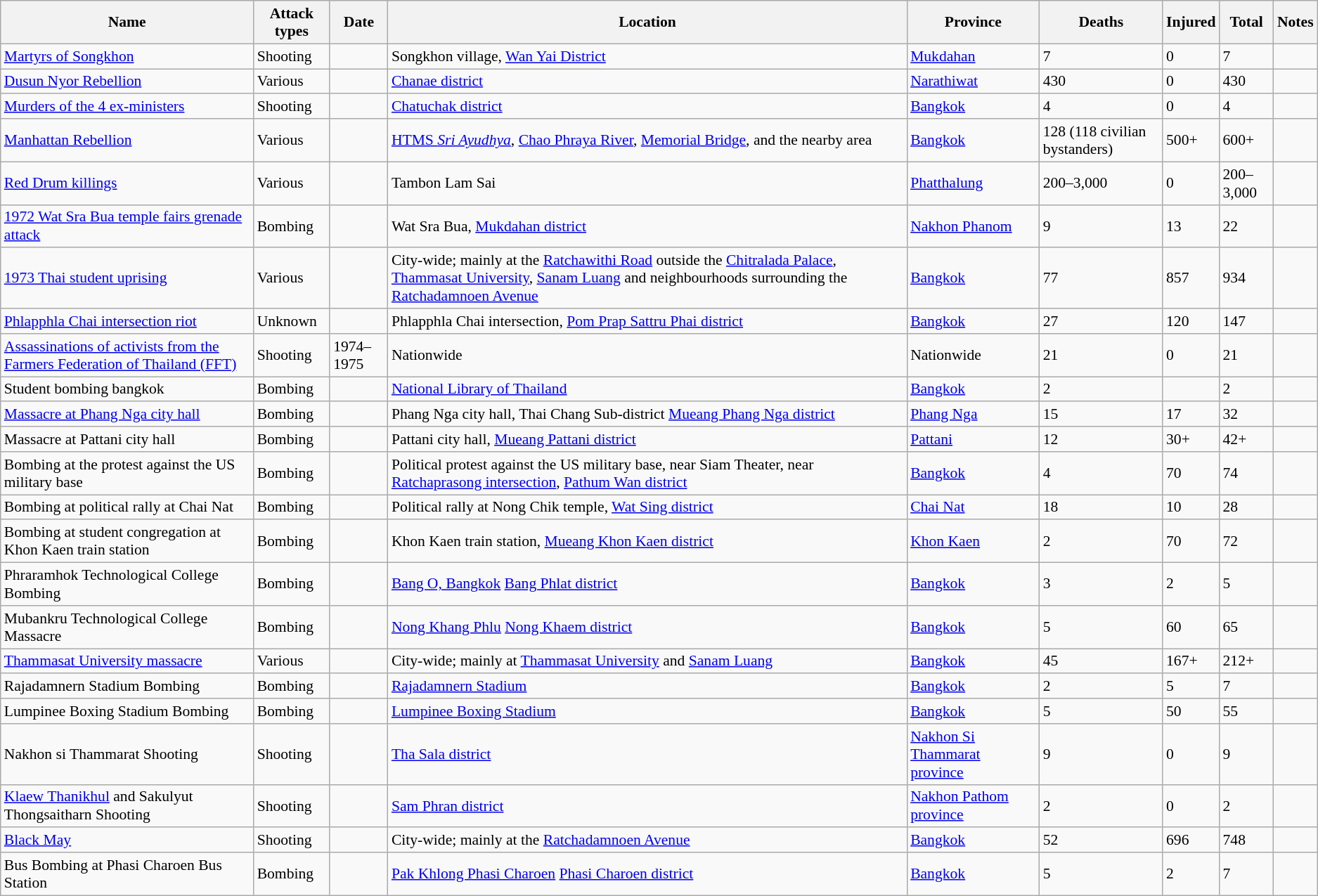<table class="sortable wikitable" style="font-size:90%;">
<tr>
<th>Name</th>
<th>Attack types</th>
<th>Date</th>
<th>Location</th>
<th>Province</th>
<th>Deaths</th>
<th>Injured</th>
<th>Total</th>
<th class="unsortable">Notes</th>
</tr>
<tr>
<td><a href='#'>Martyrs of Songkhon</a></td>
<td>Shooting</td>
<td></td>
<td>Songkhon village, <a href='#'>Wan Yai District</a></td>
<td><a href='#'>Mukdahan</a></td>
<td>7</td>
<td>0</td>
<td>7</td>
<td></td>
</tr>
<tr>
<td><a href='#'>Dusun Nyor Rebellion</a></td>
<td>Various</td>
<td></td>
<td><a href='#'>Chanae district</a></td>
<td><a href='#'>Narathiwat</a></td>
<td>430</td>
<td>0</td>
<td>430</td>
<td></td>
</tr>
<tr>
<td><a href='#'>Murders of the 4 ex-ministers</a></td>
<td>Shooting</td>
<td></td>
<td><a href='#'>Chatuchak district</a></td>
<td><a href='#'>Bangkok</a></td>
<td>4</td>
<td>0</td>
<td>4</td>
<td></td>
</tr>
<tr>
<td><a href='#'>Manhattan Rebellion</a></td>
<td>Various</td>
<td></td>
<td><a href='#'>HTMS <em>Sri Ayudhya</em></a>, <a href='#'>Chao Phraya River</a>, <a href='#'>Memorial Bridge</a>, and the nearby area</td>
<td><a href='#'>Bangkok</a></td>
<td>128 (118 civilian bystanders)</td>
<td>500+</td>
<td>600+</td>
<td></td>
</tr>
<tr>
<td><a href='#'>Red Drum killings</a></td>
<td>Various</td>
<td></td>
<td>Tambon Lam Sai</td>
<td><a href='#'>Phatthalung</a></td>
<td>200–3,000</td>
<td>0</td>
<td>200–3,000</td>
<td></td>
</tr>
<tr>
<td><a href='#'>1972 Wat Sra Bua temple fairs grenade attack</a></td>
<td>Bombing</td>
<td></td>
<td>Wat Sra Bua, <a href='#'>Mukdahan district</a></td>
<td><a href='#'>Nakhon Phanom</a></td>
<td>9</td>
<td>13</td>
<td>22</td>
<td></td>
</tr>
<tr>
<td><a href='#'>1973 Thai student uprising</a></td>
<td>Various</td>
<td></td>
<td>City-wide; mainly at the <a href='#'>Ratchawithi Road</a> outside the <a href='#'>Chitralada Palace</a>, <a href='#'>Thammasat University</a>, <a href='#'>Sanam Luang</a> and neighbourhoods surrounding the <a href='#'>Ratchadamnoen Avenue</a></td>
<td><a href='#'>Bangkok</a></td>
<td>77</td>
<td>857</td>
<td>934</td>
<td></td>
</tr>
<tr>
<td><a href='#'>Phlapphla Chai intersection riot</a></td>
<td>Unknown</td>
<td></td>
<td>Phlapphla Chai intersection, <a href='#'>Pom Prap Sattru Phai district</a></td>
<td><a href='#'>Bangkok</a></td>
<td>27</td>
<td>120</td>
<td>147</td>
<td></td>
</tr>
<tr>
<td><a href='#'>Assassinations of activists from the Farmers Federation of Thailand (FFT)</a></td>
<td>Shooting</td>
<td>1974–1975</td>
<td>Nationwide</td>
<td>Nationwide</td>
<td>21</td>
<td>0</td>
<td>21</td>
<td></td>
</tr>
<tr>
<td>Student bombing bangkok</td>
<td>Bombing</td>
<td></td>
<td><a href='#'>National Library of Thailand</a></td>
<td><a href='#'>Bangkok</a></td>
<td>2</td>
<td></td>
<td>2</td>
<td></td>
</tr>
<tr>
<td><a href='#'>Massacre at Phang Nga city hall</a></td>
<td>Bombing</td>
<td></td>
<td>Phang Nga city hall, Thai Chang Sub-district <a href='#'>Mueang Phang Nga district</a></td>
<td><a href='#'>Phang Nga</a></td>
<td>15</td>
<td>17</td>
<td>32</td>
<td></td>
</tr>
<tr>
<td>Massacre at Pattani city hall</td>
<td>Bombing</td>
<td></td>
<td>Pattani city hall, <a href='#'>Mueang Pattani district</a></td>
<td><a href='#'>Pattani</a></td>
<td>12</td>
<td>30+</td>
<td>42+</td>
<td></td>
</tr>
<tr>
<td>Bombing at the protest against the US military base</td>
<td>Bombing</td>
<td></td>
<td>Political protest against the US military base, near Siam Theater, near <a href='#'>Ratchaprasong intersection</a>, <a href='#'>Pathum Wan district</a></td>
<td><a href='#'>Bangkok</a></td>
<td>4</td>
<td>70</td>
<td>74</td>
<td></td>
</tr>
<tr>
<td>Bombing at political rally at Chai Nat</td>
<td>Bombing</td>
<td></td>
<td>Political rally at Nong Chik temple, <a href='#'>Wat Sing district</a></td>
<td><a href='#'>Chai Nat</a></td>
<td>18</td>
<td>10</td>
<td>28</td>
<td></td>
</tr>
<tr>
<td>Bombing at student congregation at Khon Kaen train station</td>
<td>Bombing</td>
<td></td>
<td>Khon Kaen train station, <a href='#'>Mueang Khon Kaen district</a></td>
<td><a href='#'>Khon Kaen</a></td>
<td>2</td>
<td>70</td>
<td>72</td>
<td></td>
</tr>
<tr>
<td>Phraramhok Technological College Bombing</td>
<td>Bombing</td>
<td></td>
<td><a href='#'>Bang O, Bangkok</a> <a href='#'>Bang Phlat district</a></td>
<td><a href='#'>Bangkok</a></td>
<td>3</td>
<td>2</td>
<td>5</td>
<td></td>
</tr>
<tr>
<td>Mubankru Technological College Massacre</td>
<td>Bombing</td>
<td></td>
<td><a href='#'>Nong Khang Phlu</a> <a href='#'>Nong Khaem district</a></td>
<td><a href='#'>Bangkok</a></td>
<td>5</td>
<td>60</td>
<td>65</td>
<td></td>
</tr>
<tr>
<td><a href='#'>Thammasat University massacre</a></td>
<td>Various</td>
<td></td>
<td>City-wide; mainly at <a href='#'>Thammasat University</a> and <a href='#'>Sanam Luang</a></td>
<td><a href='#'>Bangkok</a></td>
<td>45</td>
<td>167+</td>
<td>212+</td>
<td></td>
</tr>
<tr>
<td>Rajadamnern Stadium Bombing</td>
<td>Bombing</td>
<td></td>
<td><a href='#'>Rajadamnern Stadium</a></td>
<td><a href='#'>Bangkok</a></td>
<td>2</td>
<td>5</td>
<td>7</td>
<td></td>
</tr>
<tr>
<td>Lumpinee Boxing Stadium Bombing</td>
<td>Bombing</td>
<td></td>
<td><a href='#'>Lumpinee Boxing Stadium</a></td>
<td><a href='#'>Bangkok</a></td>
<td>5</td>
<td>50</td>
<td>55</td>
<td></td>
</tr>
<tr>
<td>Nakhon si Thammarat Shooting</td>
<td>Shooting</td>
<td></td>
<td><a href='#'>Tha Sala district</a></td>
<td><a href='#'>Nakhon Si Thammarat province</a></td>
<td>9</td>
<td>0</td>
<td>9</td>
<td></td>
</tr>
<tr>
<td><a href='#'>Klaew Thanikhul</a> and Sakulyut Thongsaitharn Shooting</td>
<td>Shooting</td>
<td></td>
<td><a href='#'>Sam Phran district</a></td>
<td><a href='#'>Nakhon Pathom province</a></td>
<td>2</td>
<td>0</td>
<td>2</td>
</tr>
<tr>
<td><a href='#'>Black May</a></td>
<td>Shooting</td>
<td></td>
<td>City-wide; mainly at the <a href='#'>Ratchadamnoen Avenue</a></td>
<td><a href='#'>Bangkok</a></td>
<td>52</td>
<td>696</td>
<td>748</td>
<td></td>
</tr>
<tr>
<td>Bus Bombing at Phasi Charoen Bus Station</td>
<td>Bombing</td>
<td></td>
<td><a href='#'>Pak Khlong Phasi Charoen</a> <a href='#'>Phasi Charoen district</a></td>
<td><a href='#'>Bangkok</a></td>
<td>5</td>
<td>2</td>
<td>7</td>
<td></td>
</tr>
</table>
